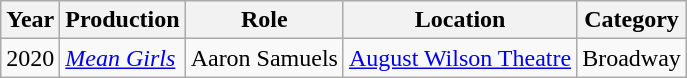<table class="wikitable sortable">
<tr>
<th>Year</th>
<th>Production</th>
<th>Role</th>
<th>Location</th>
<th>Category</th>
</tr>
<tr>
<td>2020</td>
<td><em><a href='#'>Mean Girls</a></em></td>
<td>Aaron Samuels</td>
<td><a href='#'>August Wilson Theatre</a></td>
<td>Broadway</td>
</tr>
</table>
